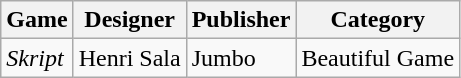<table class="wikitable">
<tr>
<th>Game</th>
<th>Designer</th>
<th>Publisher</th>
<th>Category</th>
</tr>
<tr>
<td><em>Skript</em></td>
<td>Henri Sala</td>
<td>Jumbo</td>
<td>Beautiful Game</td>
</tr>
</table>
